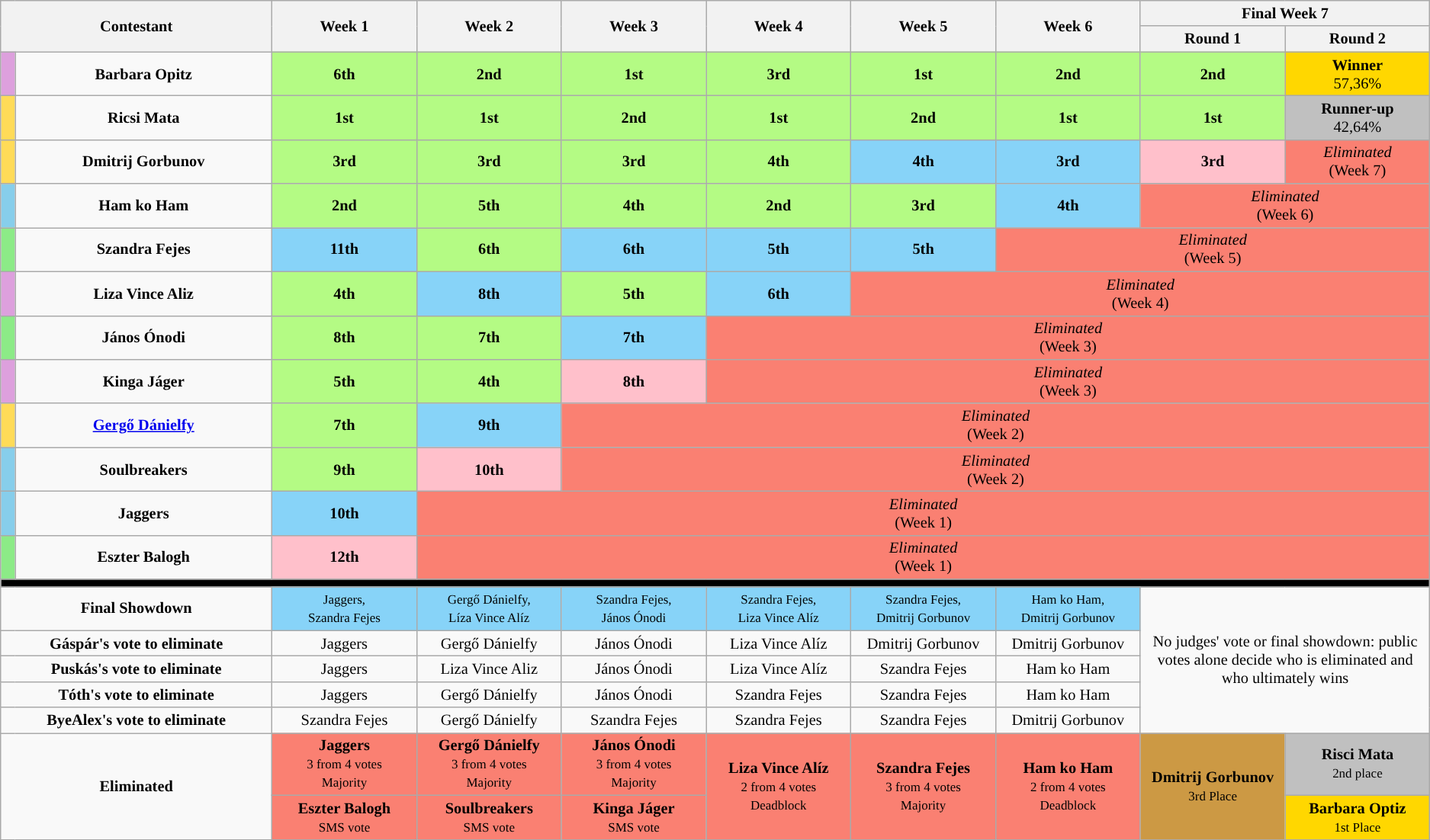<table class="wikitable" style="text-align:center; font-size:85%">
<tr>
<th style="width:15%" rowspan=2 colspan=2>Contestant</th>
<th style="width:8%" rowspan=2>Week 1</th>
<th style="width:8%" rowspan=2>Week 2</th>
<th style="width:8%" rowspan=2>Week 3</th>
<th style="width:8%" rowspan=2>Week 4</th>
<th style="width:8%" rowspan=2>Week 5</th>
<th style="width:8%" rowspan=2>Week 6</th>
<th colspan=2>Final Week 7</th>
</tr>
<tr>
<th style="width:8%">Round 1</th>
<th style="width:8%">Round 2</th>
</tr>
<tr>
<td style="background:#dda0dd;"></td>
<td><strong>Barbara Opitz</strong></td>
<td style="background:#B4FB84"><strong>6th</strong></td>
<td style="background:#B4FB84"><strong>2nd</strong></td>
<td style="background:#B4FB84"><strong>1st</strong></td>
<td style="background:#B4FB84"><strong>3rd</strong></td>
<td style="background:#B4FB84"><strong>1st</strong></td>
<td style="background:#B4FB84"><strong>2nd</strong></td>
<td style="background:#B4FB84"><strong>2nd</strong></td>
<td style="background:gold"><strong>Winner</strong><br>57,36%</td>
</tr>
<tr>
<td style="background:#ffdb58;"></td>
<td><strong>Ricsi Mata</strong></td>
<td style="background:#B4FB84"><strong>1st</strong></td>
<td style="background:#B4FB84"><strong>1st</strong></td>
<td style="background:#B4FB84"><strong>2nd</strong></td>
<td style="background:#B4FB84"><strong>1st</strong></td>
<td style="background:#B4FB84"><strong>2nd</strong></td>
<td style="background:#B4FB84"><strong>1st</strong></td>
<td style="background:#B4FB84"><strong>1st</strong></td>
<td style="background:silver"><strong>Runner-up</strong><br>42,64%</td>
</tr>
<tr>
<td style="background:#ffdb58;"></td>
<td><strong>Dmitrij Gorbunov</strong></td>
<td style="background:#B4FB84"><strong>3rd</strong></td>
<td style="background:#B4FB84"><strong>3rd</strong></td>
<td style="background:#B4FB84"><strong>3rd</strong></td>
<td style="background:#B4FB84"><strong>4th</strong></td>
<td style="background:#87D3F8"><strong>4th</strong></td>
<td style="background:#87D3F8"><strong>3rd</strong></td>
<td style="background:pink"><strong>3rd</strong></td>
<td style="background:salmon;" colspan="1"><em>Eliminated</em><br>(Week 7)</td>
</tr>
<tr>
<td style="background:#87ceeb;"></td>
<td><strong>Ham ko Ham</strong></td>
<td style="background:#B4FB84"><strong>2nd</strong></td>
<td style="background:#B4FB84"><strong>5th</strong></td>
<td style="background:#B4FB84"><strong>4th</strong></td>
<td style="background:#B4FB84"><strong>2nd</strong></td>
<td style="background:#B4FB84"><strong>3rd</strong></td>
<td style="background:#87D3F8"><strong>4th </strong></td>
<td style="background:salmon;" colspan="2"><em>Eliminated</em><br>(Week 6)</td>
</tr>
<tr>
<td style="background:#8ceb87"></td>
<td><strong>Szandra Fejes</strong></td>
<td style="background:#87D3F8"><strong>11th</strong></td>
<td style="background:#B4FB84"><strong>6th</strong></td>
<td style="background:#87D3F8"><strong>6th</strong></td>
<td style="background:#87D3F8"><strong>5th</strong></td>
<td style="background:#87D3F8"><strong>5th</strong></td>
<td style="background:salmon;" colspan="3"><em>Eliminated</em><br>(Week 5)</td>
</tr>
<tr>
<td style="background:#dda0dd;"></td>
<td><strong>Liza Vince Aliz</strong></td>
<td style="background:#B4FB84"><strong>4th</strong></td>
<td style="background:#87D3F8"><strong>8th</strong></td>
<td style="background:#B4FB84"><strong>5th</strong></td>
<td style="background:#87D3F8"><strong>6th</strong></td>
<td style="background:salmon;" colspan="4"><em>Eliminated</em><br>(Week 4)</td>
</tr>
<tr>
<td style="background:#8ceb87;"></td>
<td><strong>János Ónodi</strong></td>
<td style="background:#B4FB84"><strong>8th</strong></td>
<td style="background:#B4FB84"><strong>7th</strong></td>
<td style="background:#87D3F8"><strong>7th</strong></td>
<td style="background:salmon;" colspan="5"><em>Eliminated</em><br>(Week 3)</td>
</tr>
<tr>
<td style="background:#dda0dd;"></td>
<td><strong>Kinga Jáger</strong></td>
<td style="background:#B4FB84"><strong>5th</strong></td>
<td style="background:#B4FB84"><strong>4th</strong></td>
<td style="background:pink"><strong>8th</strong></td>
<td style="background:salmon;" colspan="5"><em>Eliminated</em><br>(Week 3)</td>
</tr>
<tr>
<td style="background:#ffdb58;"></td>
<td><strong><a href='#'>Gergő Dánielfy</a></strong></td>
<td style="background:#B4FB84"><strong>7th</strong></td>
<td style="background:#87D3F8"><strong>9th</strong></td>
<td style="background:salmon;" colspan="6"><em>Eliminated</em><br>(Week 2)</td>
</tr>
<tr>
<td style="background:#87ceeb;"></td>
<td><strong>Soulbreakers</strong></td>
<td style="background:#B4FB84"><strong>9th</strong></td>
<td style="background:pink"><strong>10th</strong></td>
<td style="background:salmon;" colspan="6"><em>Eliminated</em><br>(Week 2)</td>
</tr>
<tr>
<td style="background:#87ceeb;"></td>
<td><strong>Jaggers</strong></td>
<td style="background:#87D3F8"><strong>10th</strong></td>
<td style="background:salmon;" colspan="7"><em>Eliminated</em><br>(Week 1)</td>
</tr>
<tr>
<td style="background:#8ceb87;"></td>
<td><strong>Eszter Balogh</strong></td>
<td style="background:pink"><strong>12th</strong></td>
<td style="background:salmon;" colspan="7"><em>Eliminated</em><br>(Week 1)</td>
</tr>
<tr>
<td style="background:#000;" colspan="13"></td>
</tr>
<tr>
<td colspan=2><strong>Final Showdown</strong></td>
<td style="background:#87D3F8"><small>Jaggers,<br>Szandra Fejes</small></td>
<td style="background:#87D3F8"><small>Gergő Dánielfy,<br>Líza Vince Alíz</small></td>
<td style="background:#87D3F8"><small>Szandra Fejes,<br>János Ónodi</small></td>
<td style="background:#87D3F8"><small>Szandra Fejes,<br>Liza Vince Alíz</small></td>
<td style="background:#87D3F8"><small>Szandra Fejes,<br>Dmitrij Gorbunov</small></td>
<td style="background:#87D3F8"><small>Ham ko Ham,<br>Dmitrij Gorbunov</small></td>
<td rowspan=5 colspan=2>No judges' vote or final showdown: public votes alone decide who is eliminated and who ultimately wins</td>
</tr>
<tr>
<td colspan="2"><strong>Gáspár's vote to eliminate</strong></td>
<td>Jaggers</td>
<td>Gergő Dánielfy</td>
<td>János Ónodi</td>
<td>Liza Vince Alíz</td>
<td>Dmitrij Gorbunov</td>
<td>Dmitrij Gorbunov</td>
</tr>
<tr>
<td colspan="2"><strong>Puskás's vote to eliminate</strong></td>
<td>Jaggers</td>
<td>Liza Vince Aliz</td>
<td>János Ónodi</td>
<td>Liza Vince Alíz</td>
<td>Szandra Fejes</td>
<td>Ham ko Ham</td>
</tr>
<tr>
<td colspan="2"><strong>Tóth's vote to eliminate</strong></td>
<td>Jaggers</td>
<td>Gergő Dánielfy</td>
<td>János Ónodi</td>
<td>Szandra Fejes</td>
<td>Szandra Fejes</td>
<td>Ham ko Ham</td>
</tr>
<tr>
<td colspan="2"><strong>ByeAlex's vote to eliminate</strong></td>
<td>Szandra Fejes</td>
<td>Gergő Dánielfy</td>
<td>Szandra Fejes</td>
<td>Szandra Fejes</td>
<td>Szandra Fejes</td>
<td>Dmitrij Gorbunov</td>
</tr>
<tr>
<td rowspan=2 colspan=2><strong>Eliminated</strong></td>
<td style="background:salmon;"><strong>Jaggers</strong><br><small> 3 from 4 votes </small><br><small>Majority</small></td>
<td style="background:salmon;"><strong>Gergő Dánielfy</strong><br><small> 3 from 4 votes </small><br><small>Majority</small></td>
<td style="background:salmon;"><strong>János Ónodi </strong><br><small> 3 from 4 votes </small><br><small>Majority</small></td>
<td style="background:salmon;" rowspan="2"><strong>Liza Vince Alíz</strong><br><small> 2 from 4 votes </small><br><small>Deadblock</small></td>
<td style="background:salmon;" rowspan="2"><strong>Szandra Fejes</strong><br><small> 3 from 4 votes </small><br><small>Majority</small></td>
<td style="background:salmon;" rowspan="2"><strong>Ham ko Ham</strong><br><small> 2 from 4 votes </small><br><small>Deadblock</small></td>
<td style="background:#c94;" rowspan="2"><strong>Dmitrij Gorbunov</strong><br><small>3rd Place</small></td>
<td style="background:silver;"><strong>Risci Mata</strong><br><small>2nd place</small></td>
</tr>
<tr>
<td style="background:salmon;" rowspan="2"><strong>Eszter Balogh</strong><br><small> SMS vote </small></td>
<td style="background:salmon;" rowspan="2"><strong>Soulbreakers</strong><br><small> SMS vote </small></td>
<td style="background:salmon;" rowspan="2"><strong>Kinga Jáger</strong><br><small> SMS vote </small></td>
<td style="background:gold; width:5%;"><strong>Barbara Optiz</strong><br><small>1st Place</small></td>
</tr>
</table>
